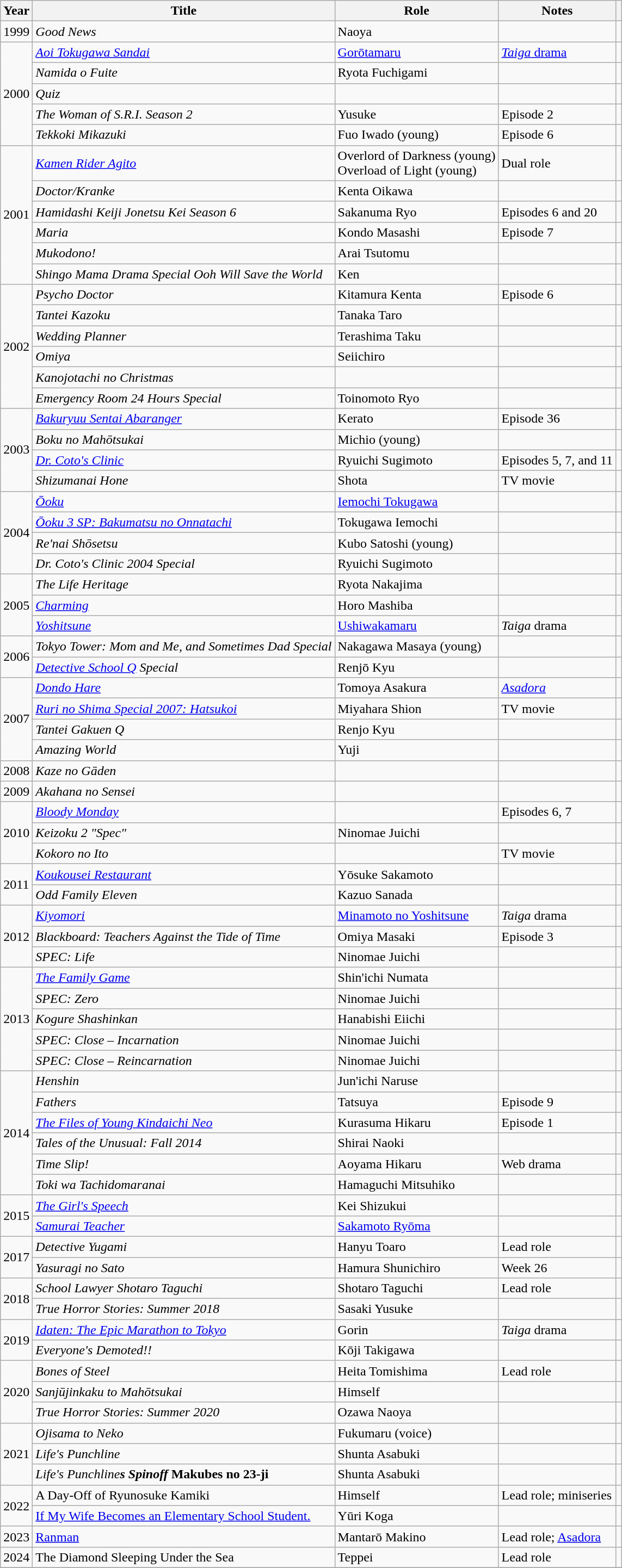<table class="wikitable sortable">
<tr>
<th>Year</th>
<th>Title</th>
<th>Role</th>
<th class="unsortable">Notes</th>
<th class="unsortable"></th>
</tr>
<tr>
<td>1999</td>
<td><em>Good News</em></td>
<td>Naoya</td>
<td></td>
<td></td>
</tr>
<tr>
<td rowspan="5">2000</td>
<td><em><a href='#'>Aoi Tokugawa Sandai</a></em></td>
<td><a href='#'>Gorōtamaru</a></td>
<td><a href='#'><em>Taiga</em> drama</a></td>
<td></td>
</tr>
<tr>
<td><em>Namida o Fuite</em></td>
<td>Ryota Fuchigami</td>
<td></td>
<td></td>
</tr>
<tr>
<td><em>Quiz</em></td>
<td></td>
<td></td>
<td></td>
</tr>
<tr>
<td><em>The Woman of S.R.I. Season 2</em></td>
<td>Yusuke</td>
<td>Episode 2</td>
<td></td>
</tr>
<tr>
<td><em>Tekkoki Mikazuki</em></td>
<td>Fuo Iwado (young)</td>
<td>Episode 6</td>
<td></td>
</tr>
<tr>
<td rowspan="6">2001</td>
<td><em><a href='#'>Kamen Rider Agito</a></em></td>
<td>Overlord of Darkness (young)<br>Overload of Light (young)</td>
<td>Dual role</td>
<td></td>
</tr>
<tr>
<td><em>Doctor/Kranke</em></td>
<td>Kenta Oikawa</td>
<td></td>
<td></td>
</tr>
<tr>
<td><em>Hamidashi Keiji Jonetsu Kei Season 6</em></td>
<td>Sakanuma Ryo</td>
<td>Episodes 6 and 20</td>
<td></td>
</tr>
<tr>
<td><em>Maria</em></td>
<td>Kondo Masashi</td>
<td>Episode 7</td>
<td></td>
</tr>
<tr>
<td><em>Mukodono!</em></td>
<td>Arai Tsutomu</td>
<td></td>
<td></td>
</tr>
<tr>
<td><em>Shingo Mama Drama Special Ooh Will Save the World</em></td>
<td>Ken</td>
<td></td>
<td></td>
</tr>
<tr>
<td rowspan="6">2002</td>
<td><em>Psycho Doctor</em></td>
<td>Kitamura Kenta</td>
<td>Episode 6</td>
<td></td>
</tr>
<tr>
<td><em>Tantei Kazoku</em></td>
<td>Tanaka Taro</td>
<td></td>
<td></td>
</tr>
<tr>
<td><em>Wedding Planner</em></td>
<td>Terashima Taku</td>
<td></td>
<td></td>
</tr>
<tr>
<td><em>Omiya</em></td>
<td>Seiichiro</td>
<td></td>
<td></td>
</tr>
<tr>
<td><em>Kanojotachi no Christmas</em></td>
<td></td>
<td></td>
<td></td>
</tr>
<tr>
<td><em>Emergency Room 24 Hours Special</em></td>
<td>Toinomoto Ryo</td>
<td></td>
<td></td>
</tr>
<tr>
<td rowspan="4">2003</td>
<td><em><a href='#'>Bakuryuu Sentai Abaranger</a></em></td>
<td>Kerato</td>
<td>Episode 36</td>
<td></td>
</tr>
<tr>
<td><em>Boku no Mahōtsukai</em></td>
<td>Michio (young)</td>
<td></td>
<td></td>
</tr>
<tr>
<td><em><a href='#'>Dr. Coto's Clinic</a></em></td>
<td>Ryuichi Sugimoto</td>
<td>Episodes 5, 7, and 11</td>
<td></td>
</tr>
<tr>
<td><em>Shizumanai Hone</em></td>
<td>Shota</td>
<td>TV movie</td>
<td></td>
</tr>
<tr>
<td rowspan="4">2004</td>
<td><em><a href='#'>Ōoku</a></em></td>
<td><a href='#'>Iemochi Tokugawa</a></td>
<td></td>
<td></td>
</tr>
<tr>
<td><em><a href='#'>Ōoku 3 SP: Bakumatsu no Onnatachi</a></em></td>
<td>Tokugawa Iemochi</td>
<td></td>
<td></td>
</tr>
<tr>
<td><em>Re'nai Shōsetsu</em></td>
<td>Kubo Satoshi (young)</td>
<td></td>
<td></td>
</tr>
<tr>
<td><em>Dr. Coto's Clinic 2004 Special</em></td>
<td>Ryuichi Sugimoto</td>
<td></td>
<td></td>
</tr>
<tr>
<td rowspan="3">2005</td>
<td><em>The Life Heritage</em></td>
<td>Ryota Nakajima</td>
<td></td>
<td></td>
</tr>
<tr>
<td><em><a href='#'>Charming</a></em></td>
<td>Horo Mashiba</td>
<td></td>
<td></td>
</tr>
<tr>
<td><em><a href='#'>Yoshitsune</a></em></td>
<td><a href='#'>Ushiwakamaru</a></td>
<td><em>Taiga</em> drama</td>
<td></td>
</tr>
<tr>
<td rowspan="2">2006</td>
<td><em>Tokyo Tower: Mom and Me, and Sometimes Dad Special</em></td>
<td>Nakagawa Masaya (young)</td>
<td></td>
<td></td>
</tr>
<tr>
<td><em><a href='#'>Detective School Q</a> Special</em></td>
<td>Renjō Kyu</td>
<td></td>
<td></td>
</tr>
<tr>
<td rowspan="4">2007</td>
<td><em><a href='#'>Dondo Hare</a></em></td>
<td>Tomoya Asakura</td>
<td><em><a href='#'>Asadora</a></em></td>
<td></td>
</tr>
<tr>
<td><em><a href='#'>Ruri no Shima Special 2007: Hatsukoi</a></em></td>
<td>Miyahara Shion</td>
<td>TV movie</td>
<td></td>
</tr>
<tr>
<td><em>Tantei Gakuen Q</em></td>
<td>Renjo Kyu</td>
<td></td>
<td></td>
</tr>
<tr>
<td><em>Amazing World</em></td>
<td>Yuji</td>
<td></td>
<td></td>
</tr>
<tr>
<td>2008</td>
<td><em>Kaze no Gāden</em></td>
<td></td>
<td></td>
<td></td>
</tr>
<tr>
<td>2009</td>
<td><em>Akahana no Sensei</em></td>
<td></td>
<td></td>
<td></td>
</tr>
<tr>
<td rowspan="3">2010</td>
<td><em><a href='#'>Bloody Monday</a></em></td>
<td></td>
<td>Episodes 6, 7</td>
<td></td>
</tr>
<tr>
<td><em>Keizoku 2 "Spec"</em></td>
<td>Ninomae Juichi</td>
<td></td>
<td></td>
</tr>
<tr>
<td><em>Kokoro no Ito</em></td>
<td></td>
<td>TV movie</td>
<td></td>
</tr>
<tr>
<td rowspan="2">2011</td>
<td><em><a href='#'>Koukousei Restaurant</a></em></td>
<td>Yōsuke Sakamoto</td>
<td></td>
<td></td>
</tr>
<tr>
<td><em>Odd Family Eleven</em></td>
<td>Kazuo Sanada</td>
<td></td>
<td></td>
</tr>
<tr>
<td rowspan="3">2012</td>
<td><em><a href='#'>Kiyomori</a></em></td>
<td><a href='#'>Minamoto no Yoshitsune</a></td>
<td><em>Taiga</em> drama</td>
<td></td>
</tr>
<tr>
<td><em>Blackboard: Teachers Against the Tide of Time</em></td>
<td>Omiya Masaki</td>
<td>Episode 3</td>
<td></td>
</tr>
<tr>
<td><em>SPEC: Life</em></td>
<td>Ninomae Juichi</td>
<td></td>
<td></td>
</tr>
<tr>
<td rowspan="5">2013</td>
<td><em><a href='#'>The Family Game</a></em></td>
<td>Shin'ichi Numata</td>
<td></td>
<td></td>
</tr>
<tr>
<td><em>SPEC: Zero</em></td>
<td>Ninomae Juichi</td>
<td></td>
<td></td>
</tr>
<tr>
<td><em>Kogure Shashinkan</em></td>
<td>Hanabishi Eiichi</td>
<td></td>
<td></td>
</tr>
<tr>
<td><em>SPEC: Close – Incarnation</em></td>
<td>Ninomae Juichi</td>
<td></td>
<td></td>
</tr>
<tr>
<td><em>SPEC: Close – Reincarnation</em></td>
<td>Ninomae Juichi</td>
<td></td>
<td></td>
</tr>
<tr>
<td rowspan="6">2014</td>
<td><em>Henshin</em></td>
<td>Jun'ichi Naruse</td>
<td></td>
<td></td>
</tr>
<tr>
<td><em>Fathers</em></td>
<td>Tatsuya</td>
<td>Episode 9</td>
<td></td>
</tr>
<tr>
<td><em><a href='#'>The Files of Young Kindaichi Neo</a></em></td>
<td>Kurasuma Hikaru</td>
<td>Episode 1</td>
<td></td>
</tr>
<tr>
<td><em>Tales of the Unusual: Fall 2014</em></td>
<td>Shirai Naoki</td>
<td></td>
<td></td>
</tr>
<tr>
<td><em>Time Slip!</em></td>
<td>Aoyama Hikaru</td>
<td>Web drama</td>
<td></td>
</tr>
<tr>
<td><em>Toki wa Tachidomaranai</em></td>
<td>Hamaguchi Mitsuhiko</td>
<td></td>
<td></td>
</tr>
<tr>
<td rowspan="2">2015</td>
<td><em><a href='#'>The Girl's Speech</a></em></td>
<td>Kei Shizukui</td>
<td></td>
<td></td>
</tr>
<tr>
<td><em><a href='#'>Samurai Teacher</a></em></td>
<td><a href='#'>Sakamoto Ryōma</a></td>
<td></td>
<td></td>
</tr>
<tr>
<td rowspan="2">2017</td>
<td><em>Detective Yugami</em></td>
<td>Hanyu Toaro</td>
<td>Lead role</td>
<td></td>
</tr>
<tr>
<td><em>Yasuragi no Sato</em></td>
<td>Hamura Shunichiro</td>
<td>Week 26</td>
<td></td>
</tr>
<tr>
<td rowspan="2">2018</td>
<td><em>School Lawyer Shotaro Taguchi</em></td>
<td>Shotaro Taguchi</td>
<td>Lead role</td>
<td></td>
</tr>
<tr>
<td><em>True Horror Stories: Summer 2018</em></td>
<td>Sasaki Yusuke</td>
<td></td>
<td></td>
</tr>
<tr>
<td rowspan="2">2019</td>
<td><em><a href='#'>Idaten: The Epic Marathon to Tokyo</a></em></td>
<td>Gorin</td>
<td><em>Taiga</em> drama</td>
<td></td>
</tr>
<tr>
<td><em>Everyone's Demoted!!</em></td>
<td>Kōji Takigawa</td>
<td></td>
<td></td>
</tr>
<tr>
<td rowspan="3">2020</td>
<td><em>Bones of Steel</em></td>
<td>Heita Tomishima</td>
<td>Lead role</td>
<td></td>
</tr>
<tr>
<td><em>Sanjūjinkaku to Mahōtsukai</em></td>
<td>Himself</td>
<td></td>
<td></td>
</tr>
<tr>
<td><em>True Horror Stories: Summer 2020</em></td>
<td>Ozawa Naoya</td>
<td></td>
<td></td>
</tr>
<tr>
<td rowspan="3">2021</td>
<td><em>Ojisama to Neko</em></td>
<td>Fukumaru (voice)</td>
<td></td>
<td></td>
</tr>
<tr>
<td><em>Life's Punchline</em></td>
<td>Shunta Asabuki</td>
<td></td>
<td></td>
</tr>
<tr>
<td><em>Life's Punchline<strong>s Spinoff </em>Makubes no 23-ji<em></td>
<td>Shunta Asabuki</td>
<td></td>
<td></td>
</tr>
<tr>
<td rowspan="2">2022</td>
<td></em>A Day-Off of Ryunosuke Kamiki<em></td>
<td>Himself</td>
<td>Lead role; miniseries</td>
<td></td>
</tr>
<tr>
<td></em><a href='#'>If My Wife Becomes an Elementary School Student.</a><em></td>
<td>Yūri Koga</td>
<td></td>
<td></td>
</tr>
<tr>
<td>2023</td>
<td></em><a href='#'>Ranman</a><em></td>
<td>Mantarō Makino</td>
<td>Lead role; </em><a href='#'>Asadora</a><em></td>
<td></td>
</tr>
<tr>
<td>2024</td>
<td></em>The Diamond Sleeping Under the Sea<em></td>
<td>Teppei</td>
<td>Lead role</td>
<td></td>
</tr>
<tr>
</tr>
</table>
